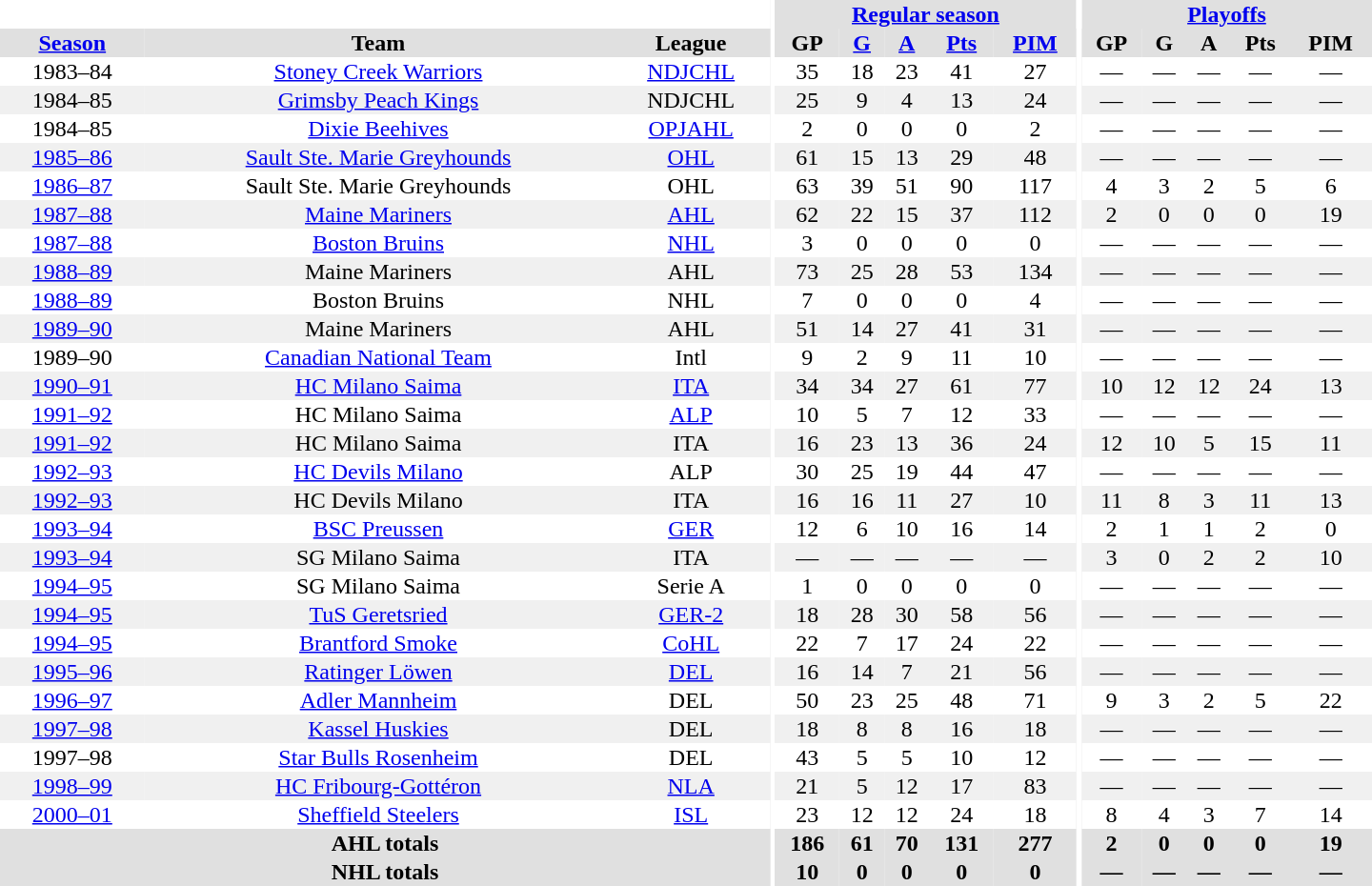<table border="0" cellpadding="1" cellspacing="0" style="text-align:center; width:60em">
<tr bgcolor="#e0e0e0">
<th colspan="3" bgcolor="#ffffff"></th>
<th rowspan="100" bgcolor="#ffffff"></th>
<th colspan="5"><a href='#'>Regular season</a></th>
<th rowspan="100" bgcolor="#ffffff"></th>
<th colspan="5"><a href='#'>Playoffs</a></th>
</tr>
<tr bgcolor="#e0e0e0">
<th><a href='#'>Season</a></th>
<th>Team</th>
<th>League</th>
<th>GP</th>
<th><a href='#'>G</a></th>
<th><a href='#'>A</a></th>
<th><a href='#'>Pts</a></th>
<th><a href='#'>PIM</a></th>
<th>GP</th>
<th>G</th>
<th>A</th>
<th>Pts</th>
<th>PIM</th>
</tr>
<tr>
<td>1983–84</td>
<td><a href='#'>Stoney Creek Warriors</a></td>
<td><a href='#'>NDJCHL</a></td>
<td>35</td>
<td>18</td>
<td>23</td>
<td>41</td>
<td>27</td>
<td>—</td>
<td>—</td>
<td>—</td>
<td>—</td>
<td>—</td>
</tr>
<tr bgcolor="#f0f0f0">
<td>1984–85</td>
<td><a href='#'>Grimsby Peach Kings</a></td>
<td>NDJCHL</td>
<td>25</td>
<td>9</td>
<td>4</td>
<td>13</td>
<td>24</td>
<td>—</td>
<td>—</td>
<td>—</td>
<td>—</td>
<td>—</td>
</tr>
<tr>
<td>1984–85</td>
<td><a href='#'>Dixie Beehives</a></td>
<td><a href='#'>OPJAHL</a></td>
<td>2</td>
<td>0</td>
<td>0</td>
<td>0</td>
<td>2</td>
<td>—</td>
<td>—</td>
<td>—</td>
<td>—</td>
<td>—</td>
</tr>
<tr bgcolor="#f0f0f0">
<td><a href='#'>1985–86</a></td>
<td><a href='#'>Sault Ste. Marie Greyhounds</a></td>
<td><a href='#'>OHL</a></td>
<td>61</td>
<td>15</td>
<td>13</td>
<td>29</td>
<td>48</td>
<td>—</td>
<td>—</td>
<td>—</td>
<td>—</td>
<td>—</td>
</tr>
<tr>
<td><a href='#'>1986–87</a></td>
<td>Sault Ste. Marie Greyhounds</td>
<td>OHL</td>
<td>63</td>
<td>39</td>
<td>51</td>
<td>90</td>
<td>117</td>
<td>4</td>
<td>3</td>
<td>2</td>
<td>5</td>
<td>6</td>
</tr>
<tr bgcolor="#f0f0f0">
<td><a href='#'>1987–88</a></td>
<td><a href='#'>Maine Mariners</a></td>
<td><a href='#'>AHL</a></td>
<td>62</td>
<td>22</td>
<td>15</td>
<td>37</td>
<td>112</td>
<td>2</td>
<td>0</td>
<td>0</td>
<td>0</td>
<td>19</td>
</tr>
<tr>
<td><a href='#'>1987–88</a></td>
<td><a href='#'>Boston Bruins</a></td>
<td><a href='#'>NHL</a></td>
<td>3</td>
<td>0</td>
<td>0</td>
<td>0</td>
<td>0</td>
<td>—</td>
<td>—</td>
<td>—</td>
<td>—</td>
<td>—</td>
</tr>
<tr bgcolor="#f0f0f0">
<td><a href='#'>1988–89</a></td>
<td>Maine Mariners</td>
<td>AHL</td>
<td>73</td>
<td>25</td>
<td>28</td>
<td>53</td>
<td>134</td>
<td>—</td>
<td>—</td>
<td>—</td>
<td>—</td>
<td>—</td>
</tr>
<tr>
<td><a href='#'>1988–89</a></td>
<td>Boston Bruins</td>
<td>NHL</td>
<td>7</td>
<td>0</td>
<td>0</td>
<td>0</td>
<td>4</td>
<td>—</td>
<td>—</td>
<td>—</td>
<td>—</td>
<td>—</td>
</tr>
<tr bgcolor="#f0f0f0">
<td><a href='#'>1989–90</a></td>
<td>Maine Mariners</td>
<td>AHL</td>
<td>51</td>
<td>14</td>
<td>27</td>
<td>41</td>
<td>31</td>
<td>—</td>
<td>—</td>
<td>—</td>
<td>—</td>
<td>—</td>
</tr>
<tr>
<td>1989–90</td>
<td><a href='#'>Canadian National Team</a></td>
<td>Intl</td>
<td>9</td>
<td>2</td>
<td>9</td>
<td>11</td>
<td>10</td>
<td>—</td>
<td>—</td>
<td>—</td>
<td>—</td>
<td>—</td>
</tr>
<tr bgcolor="#f0f0f0">
<td><a href='#'>1990–91</a></td>
<td><a href='#'>HC Milano Saima</a></td>
<td><a href='#'>ITA</a></td>
<td>34</td>
<td>34</td>
<td>27</td>
<td>61</td>
<td>77</td>
<td>10</td>
<td>12</td>
<td>12</td>
<td>24</td>
<td>13</td>
</tr>
<tr>
<td><a href='#'>1991–92</a></td>
<td>HC Milano Saima</td>
<td><a href='#'>ALP</a></td>
<td>10</td>
<td>5</td>
<td>7</td>
<td>12</td>
<td>33</td>
<td>—</td>
<td>—</td>
<td>—</td>
<td>—</td>
<td>—</td>
</tr>
<tr bgcolor="#f0f0f0">
<td><a href='#'>1991–92</a></td>
<td>HC Milano Saima</td>
<td>ITA</td>
<td>16</td>
<td>23</td>
<td>13</td>
<td>36</td>
<td>24</td>
<td>12</td>
<td>10</td>
<td>5</td>
<td>15</td>
<td>11</td>
</tr>
<tr>
<td><a href='#'>1992–93</a></td>
<td><a href='#'>HC Devils Milano</a></td>
<td>ALP</td>
<td>30</td>
<td>25</td>
<td>19</td>
<td>44</td>
<td>47</td>
<td>—</td>
<td>—</td>
<td>—</td>
<td>—</td>
<td>—</td>
</tr>
<tr bgcolor="#f0f0f0">
<td><a href='#'>1992–93</a></td>
<td>HC Devils Milano</td>
<td>ITA</td>
<td>16</td>
<td>16</td>
<td>11</td>
<td>27</td>
<td>10</td>
<td>11</td>
<td>8</td>
<td>3</td>
<td>11</td>
<td>13</td>
</tr>
<tr>
<td><a href='#'>1993–94</a></td>
<td><a href='#'>BSC Preussen</a></td>
<td><a href='#'>GER</a></td>
<td>12</td>
<td>6</td>
<td>10</td>
<td>16</td>
<td>14</td>
<td>2</td>
<td>1</td>
<td>1</td>
<td>2</td>
<td>0</td>
</tr>
<tr bgcolor="#f0f0f0">
<td><a href='#'>1993–94</a></td>
<td>SG Milano Saima</td>
<td>ITA</td>
<td>—</td>
<td>—</td>
<td>—</td>
<td>—</td>
<td>—</td>
<td>3</td>
<td>0</td>
<td>2</td>
<td>2</td>
<td>10</td>
</tr>
<tr>
<td><a href='#'>1994–95</a></td>
<td>SG Milano Saima</td>
<td>Serie A</td>
<td>1</td>
<td>0</td>
<td>0</td>
<td>0</td>
<td>0</td>
<td>—</td>
<td>—</td>
<td>—</td>
<td>—</td>
<td>—</td>
</tr>
<tr bgcolor="#f0f0f0">
<td><a href='#'>1994–95</a></td>
<td><a href='#'>TuS Geretsried</a></td>
<td><a href='#'>GER-2</a></td>
<td>18</td>
<td>28</td>
<td>30</td>
<td>58</td>
<td>56</td>
<td>—</td>
<td>—</td>
<td>—</td>
<td>—</td>
<td>—</td>
</tr>
<tr>
<td><a href='#'>1994–95</a></td>
<td><a href='#'>Brantford Smoke</a></td>
<td><a href='#'>CoHL</a></td>
<td>22</td>
<td>7</td>
<td>17</td>
<td>24</td>
<td>22</td>
<td>—</td>
<td>—</td>
<td>—</td>
<td>—</td>
<td>—</td>
</tr>
<tr bgcolor="#f0f0f0">
<td><a href='#'>1995–96</a></td>
<td><a href='#'>Ratinger Löwen</a></td>
<td><a href='#'>DEL</a></td>
<td>16</td>
<td>14</td>
<td>7</td>
<td>21</td>
<td>56</td>
<td>—</td>
<td>—</td>
<td>—</td>
<td>—</td>
<td>—</td>
</tr>
<tr>
<td><a href='#'>1996–97</a></td>
<td><a href='#'>Adler Mannheim</a></td>
<td>DEL</td>
<td>50</td>
<td>23</td>
<td>25</td>
<td>48</td>
<td>71</td>
<td>9</td>
<td>3</td>
<td>2</td>
<td>5</td>
<td>22</td>
</tr>
<tr bgcolor="#f0f0f0">
<td><a href='#'>1997–98</a></td>
<td><a href='#'>Kassel Huskies</a></td>
<td>DEL</td>
<td>18</td>
<td>8</td>
<td>8</td>
<td>16</td>
<td>18</td>
<td>—</td>
<td>—</td>
<td>—</td>
<td>—</td>
<td>—</td>
</tr>
<tr>
<td>1997–98</td>
<td><a href='#'>Star Bulls Rosenheim</a></td>
<td>DEL</td>
<td>43</td>
<td>5</td>
<td>5</td>
<td>10</td>
<td>12</td>
<td>—</td>
<td>—</td>
<td>—</td>
<td>—</td>
<td>—</td>
</tr>
<tr bgcolor="#f0f0f0">
<td><a href='#'>1998–99</a></td>
<td><a href='#'>HC Fribourg-Gottéron</a></td>
<td><a href='#'>NLA</a></td>
<td>21</td>
<td>5</td>
<td>12</td>
<td>17</td>
<td>83</td>
<td>—</td>
<td>—</td>
<td>—</td>
<td>—</td>
<td>—</td>
</tr>
<tr>
<td><a href='#'>2000–01</a></td>
<td><a href='#'>Sheffield Steelers</a></td>
<td><a href='#'>ISL</a></td>
<td>23</td>
<td>12</td>
<td>12</td>
<td>24</td>
<td>18</td>
<td>8</td>
<td>4</td>
<td>3</td>
<td>7</td>
<td>14</td>
</tr>
<tr bgcolor="#e0e0e0">
<th colspan="3">AHL totals</th>
<th>186</th>
<th>61</th>
<th>70</th>
<th>131</th>
<th>277</th>
<th>2</th>
<th>0</th>
<th>0</th>
<th>0</th>
<th>19</th>
</tr>
<tr bgcolor="#e0e0e0">
<th colspan="3">NHL totals</th>
<th>10</th>
<th>0</th>
<th>0</th>
<th>0</th>
<th>0</th>
<th>—</th>
<th>—</th>
<th>—</th>
<th>—</th>
<th>—</th>
</tr>
</table>
